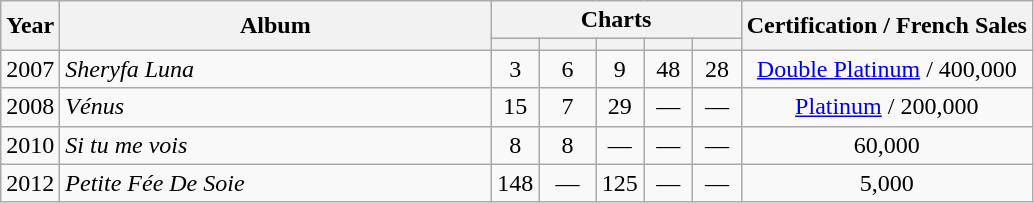<table class="wikitable">
<tr>
<th rowspan=2>Year</th>
<th rowspan=2>Album</th>
<th colspan=5>Charts</th>
<th rowspan=2>Certification / French Sales</th>
</tr>
<tr>
<th width="25"></th>
<th width="30"></th>
<th width="25"></th>
<th width="25"></th>
<th width="25"></th>
</tr>
<tr>
<td>2007</td>
<td width="280"><em>Sheryfa Luna</em></td>
<td align="center">3</td>
<td align="center">6</td>
<td align="center">9</td>
<td align="center">48</td>
<td align="center">28</td>
<td align="center"><a href='#'>Double Platinum</a> / 400,000</td>
</tr>
<tr>
<td>2008</td>
<td width="280"><em>Vénus</em></td>
<td align="center">15</td>
<td align="center">7</td>
<td align="center">29</td>
<td align="center">—</td>
<td align="center">—</td>
<td align="center"><a href='#'>Platinum</a> / 200,000</td>
</tr>
<tr>
<td>2010</td>
<td width="280"><em>Si tu me vois</em></td>
<td align="center">8</td>
<td align="center">8</td>
<td align="center">—</td>
<td align="center">—</td>
<td align="center">—</td>
<td align="center">60,000</td>
</tr>
<tr>
<td>2012</td>
<td width="280"><em>Petite Fée De Soie</em></td>
<td align="center">148</td>
<td align="center">—</td>
<td align="center">125</td>
<td align="center">—</td>
<td align="center">—</td>
<td align="center">5,000</td>
</tr>
</table>
